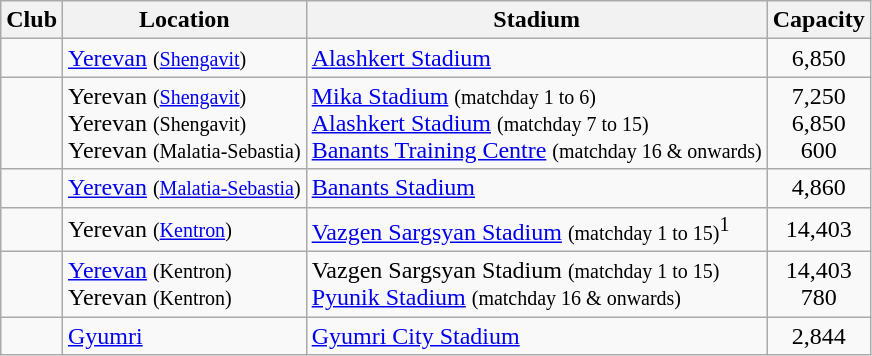<table class="wikitable sortable">
<tr>
<th>Club</th>
<th>Location</th>
<th>Stadium</th>
<th>Capacity</th>
</tr>
<tr>
<td></td>
<td><a href='#'>Yerevan</a> <small>(<a href='#'>Shengavit</a>)</small></td>
<td><a href='#'>Alashkert Stadium</a></td>
<td style="text-align:center;">6,850</td>
</tr>
<tr>
<td></td>
<td>Yerevan <small>(<a href='#'>Shengavit</a>)</small><br>Yerevan <small>(Shengavit)</small><br>Yerevan <small>(Malatia-Sebastia)</small></td>
<td><a href='#'>Mika Stadium</a> <small>(matchday 1 to 6)</small><br><a href='#'>Alashkert Stadium</a> <small>(matchday 7 to 15)</small> <br> <a href='#'>Banants Training Centre</a> <small>(matchday 16 & onwards)</small></td>
<td style="text-align:center;">7,250<br>6,850<br>600</td>
</tr>
<tr>
<td></td>
<td><a href='#'>Yerevan</a> <small>(<a href='#'>Malatia-Sebastia</a>)</small></td>
<td><a href='#'>Banants Stadium</a></td>
<td style="text-align:center;">4,860</td>
</tr>
<tr>
<td></td>
<td>Yerevan <small>(<a href='#'>Kentron</a>)</small></td>
<td><a href='#'>Vazgen Sargsyan Stadium</a> <small>(matchday 1 to 15)</small><sup>1</sup></td>
<td style="text-align:center;">14,403</td>
</tr>
<tr>
<td></td>
<td><a href='#'>Yerevan</a> <small>(Kentron)</small> <br> Yerevan <small>(Kentron)</small></td>
<td>Vazgen Sargsyan Stadium <small>(matchday 1 to 15)</small> <br> <a href='#'>Pyunik Stadium</a> <small>(matchday 16 & onwards)</small></td>
<td style="text-align:center;">14,403 <br> 780</td>
</tr>
<tr>
<td></td>
<td><a href='#'>Gyumri</a></td>
<td><a href='#'>Gyumri City Stadium</a></td>
<td style="text-align:center;">2,844</td>
</tr>
</table>
